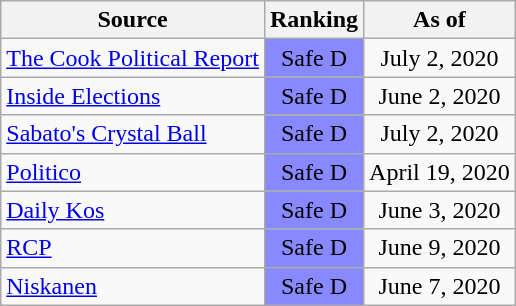<table class="wikitable" style="text-align:center">
<tr>
<th>Source</th>
<th>Ranking</th>
<th>As of</th>
</tr>
<tr>
<td align="left"><a href='#'>The Cook Political Report</a></td>
<td style="background:#88f" data-sort-value=-4>Safe D</td>
<td>July 2, 2020</td>
</tr>
<tr>
<td align="left"><a href='#'>Inside Elections</a></td>
<td style="background:#88f" data-sort-value=-4>Safe D</td>
<td>June 2, 2020</td>
</tr>
<tr>
<td align="left"><a href='#'>Sabato's Crystal Ball</a></td>
<td style="background:#88f" data-sort-value=-4>Safe D</td>
<td>July 2, 2020</td>
</tr>
<tr>
<td align="left"><a href='#'>Politico</a></td>
<td style="background:#88f" data-sort-value=-4>Safe D</td>
<td>April 19, 2020</td>
</tr>
<tr>
<td align="left"><a href='#'>Daily Kos</a></td>
<td style="background:#88f" data-sort-value=-4>Safe D</td>
<td>June 3, 2020</td>
</tr>
<tr>
<td align="left"><a href='#'>RCP</a></td>
<td style="background:#88f" data-sort-value=-4>Safe D</td>
<td>June 9, 2020</td>
</tr>
<tr>
<td align="left"><a href='#'>Niskanen</a></td>
<td style="background:#88f" data-sort-value=-4>Safe D</td>
<td>June 7, 2020</td>
</tr>
</table>
